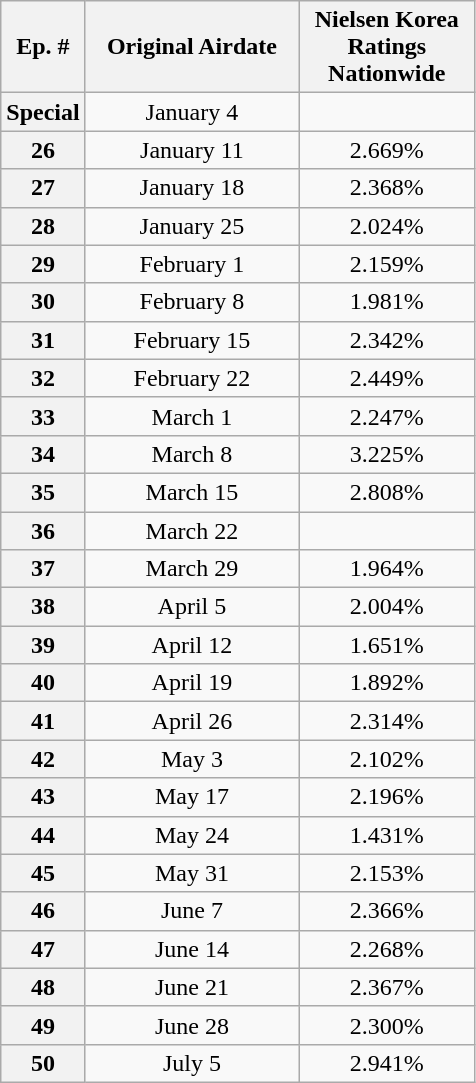<table class=wikitable style=text-align:center>
<tr>
<th style=width:40px;>Ep. #</th>
<th style=width:135px;>Original Airdate</th>
<th width=110>Nielsen Korea Ratings Nationwide</th>
</tr>
<tr>
<th>Special</th>
<td>January 4</td>
<td></td>
</tr>
<tr>
<th>26</th>
<td>January 11</td>
<td>2.669%</td>
</tr>
<tr>
<th>27</th>
<td>January 18</td>
<td>2.368%</td>
</tr>
<tr>
<th>28</th>
<td>January 25</td>
<td>2.024%</td>
</tr>
<tr>
<th>29</th>
<td>February 1</td>
<td>2.159%</td>
</tr>
<tr>
<th>30</th>
<td>February 8</td>
<td>1.981%</td>
</tr>
<tr>
<th>31</th>
<td>February 15</td>
<td>2.342%</td>
</tr>
<tr>
<th>32</th>
<td>February 22</td>
<td>2.449%</td>
</tr>
<tr>
<th>33</th>
<td>March 1</td>
<td>2.247%</td>
</tr>
<tr>
<th>34</th>
<td>March 8</td>
<td>3.225%</td>
</tr>
<tr>
<th>35</th>
<td>March 15</td>
<td>2.808%</td>
</tr>
<tr>
<th>36</th>
<td>March 22</td>
<td></td>
</tr>
<tr>
<th>37</th>
<td>March 29</td>
<td>1.964%</td>
</tr>
<tr>
<th>38</th>
<td>April 5</td>
<td>2.004%</td>
</tr>
<tr>
<th>39</th>
<td>April 12</td>
<td>1.651%</td>
</tr>
<tr>
<th>40</th>
<td>April 19</td>
<td>1.892%</td>
</tr>
<tr>
<th>41</th>
<td>April 26</td>
<td>2.314%</td>
</tr>
<tr>
<th>42</th>
<td>May 3</td>
<td>2.102%</td>
</tr>
<tr>
<th>43</th>
<td>May 17</td>
<td>2.196%</td>
</tr>
<tr>
<th>44</th>
<td>May 24</td>
<td>1.431%</td>
</tr>
<tr>
<th>45</th>
<td>May 31</td>
<td>2.153%</td>
</tr>
<tr>
<th>46</th>
<td>June 7</td>
<td>2.366%</td>
</tr>
<tr>
<th>47</th>
<td>June 14</td>
<td>2.268%</td>
</tr>
<tr>
<th>48</th>
<td>June 21</td>
<td>2.367%</td>
</tr>
<tr>
<th>49</th>
<td>June 28</td>
<td>2.300%</td>
</tr>
<tr>
<th>50</th>
<td>July 5</td>
<td>2.941%</td>
</tr>
</table>
